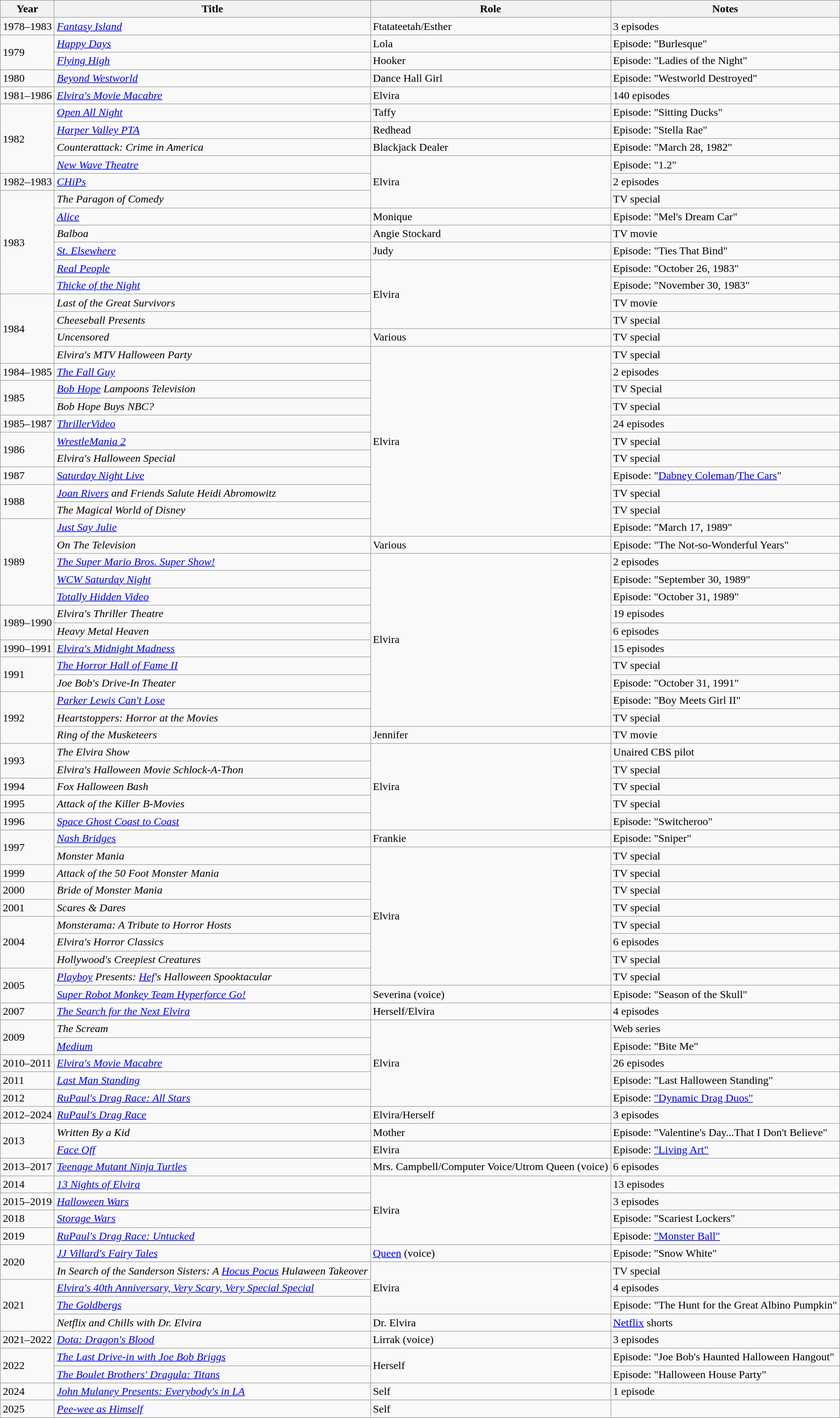<table class="wikitable sortable">
<tr>
<th>Year</th>
<th>Title</th>
<th>Role</th>
<th>Notes</th>
</tr>
<tr>
<td>1978–1983</td>
<td><em><a href='#'>Fantasy Island</a></em></td>
<td>Ftatateetah/Esther</td>
<td>3 episodes </td>
</tr>
<tr>
<td rowspan=2>1979</td>
<td><em><a href='#'>Happy Days</a></em></td>
<td>Lola</td>
<td>Episode: "Burlesque"</td>
</tr>
<tr>
<td><em><a href='#'>Flying High</a></em></td>
<td>Hooker</td>
<td>Episode: "Ladies of the Night"</td>
</tr>
<tr>
<td>1980</td>
<td><em><a href='#'>Beyond Westworld</a></em></td>
<td>Dance Hall Girl</td>
<td>Episode: "Westworld Destroyed"</td>
</tr>
<tr>
<td>1981–1986</td>
<td><em><a href='#'>Elvira's Movie Macabre</a></em></td>
<td>Elvira</td>
<td>140 episodes</td>
</tr>
<tr>
<td rowspan=4>1982</td>
<td><em><a href='#'>Open All Night</a></em></td>
<td>Taffy</td>
<td>Episode: "Sitting Ducks"</td>
</tr>
<tr>
<td><em><a href='#'>Harper Valley PTA</a></em></td>
<td>Redhead</td>
<td>Episode: "Stella Rae"</td>
</tr>
<tr>
<td><em>Counterattack: Crime in America</em></td>
<td>Blackjack Dealer</td>
<td>Episode: "March 28, 1982"</td>
</tr>
<tr>
<td><em><a href='#'>New Wave Theatre</a></em></td>
<td rowspan=3>Elvira</td>
<td>Episode: "1.2"</td>
</tr>
<tr>
<td>1982–1983</td>
<td><em><a href='#'>CHiPs</a></em></td>
<td>2 episodes</td>
</tr>
<tr>
<td rowspan=6>1983</td>
<td><em>The Paragon of Comedy</em></td>
<td>TV special</td>
</tr>
<tr>
<td><em><a href='#'>Alice</a></em></td>
<td>Monique</td>
<td>Episode: "Mel's Dream Car"</td>
</tr>
<tr>
<td><em>Balboa</em></td>
<td>Angie Stockard</td>
<td>TV movie</td>
</tr>
<tr>
<td><em><a href='#'>St. Elsewhere</a></em></td>
<td>Judy</td>
<td>Episode: "Ties That Bind"</td>
</tr>
<tr>
<td><em><a href='#'>Real People</a></em></td>
<td rowspan=4>Elvira</td>
<td>Episode: "October 26, 1983"</td>
</tr>
<tr>
<td><em><a href='#'>Thicke of the Night</a></em></td>
<td>Episode: "November 30, 1983"</td>
</tr>
<tr>
<td rowspan=4>1984</td>
<td><em>Last of the Great Survivors</em></td>
<td>TV movie</td>
</tr>
<tr>
<td><em>Cheeseball Presents</em></td>
<td>TV special</td>
</tr>
<tr>
<td><em>Uncensored</em></td>
<td>Various</td>
<td>TV special</td>
</tr>
<tr>
<td><em>Elvira's MTV Halloween Party</em></td>
<td rowspan=11>Elvira</td>
<td>TV special</td>
</tr>
<tr>
<td>1984–1985</td>
<td><em><a href='#'>The Fall Guy</a></em></td>
<td>2 episodes</td>
</tr>
<tr>
<td rowspan=2>1985</td>
<td><em><a href='#'>Bob Hope</a> Lampoons Television</em></td>
<td>TV Special</td>
</tr>
<tr>
<td><em>Bob Hope Buys NBC?</em></td>
<td>TV special</td>
</tr>
<tr>
<td>1985–1987</td>
<td><em><a href='#'>ThrillerVideo</a></em></td>
<td>24 episodes</td>
</tr>
<tr>
<td rowspan=2>1986</td>
<td><em><a href='#'>WrestleMania 2</a></em></td>
<td>TV special</td>
</tr>
<tr>
<td><em>Elvira's Halloween Special</em></td>
<td>TV special</td>
</tr>
<tr>
<td>1987</td>
<td><em><a href='#'>Saturday Night Live</a></em></td>
<td>Episode: "<a href='#'>Dabney Coleman</a>/<a href='#'>The Cars</a>"</td>
</tr>
<tr>
<td rowspan=2>1988</td>
<td><em><a href='#'>Joan Rivers</a> and Friends Salute Heidi Abromowitz</em></td>
<td>TV special</td>
</tr>
<tr>
<td><em>The Magical World of Disney</em></td>
<td>TV special</td>
</tr>
<tr>
<td rowspan=5>1989</td>
<td><em><a href='#'>Just Say Julie</a></em></td>
<td>Episode: "March 17, 1989"</td>
</tr>
<tr>
<td><em>On The Television</em></td>
<td>Various</td>
<td>Episode: "The Not-so-Wonderful Years"</td>
</tr>
<tr>
<td><em><a href='#'>The Super Mario Bros. Super Show!</a></em></td>
<td rowspan=10>Elvira</td>
<td>2 episodes</td>
</tr>
<tr>
<td><em><a href='#'>WCW Saturday Night</a></em></td>
<td>Episode: "September 30, 1989"</td>
</tr>
<tr>
<td><em><a href='#'>Totally Hidden Video</a></em></td>
<td>Episode: "October 31, 1989"</td>
</tr>
<tr>
<td rowspan=2>1989–1990</td>
<td><em>Elvira's Thriller Theatre</em></td>
<td>19 episodes</td>
</tr>
<tr>
<td><em>Heavy Metal Heaven</em></td>
<td>6 episodes</td>
</tr>
<tr>
<td>1990–1991</td>
<td><em><a href='#'>Elvira's Midnight Madness</a></em></td>
<td>15 episodes</td>
</tr>
<tr>
<td rowspan=2>1991</td>
<td><em><a href='#'>The Horror Hall of Fame II</a></em></td>
<td>TV special</td>
</tr>
<tr>
<td><em>Joe Bob's Drive-In Theater</em></td>
<td>Episode: "October 31, 1991"</td>
</tr>
<tr>
<td rowspan=3>1992</td>
<td><em><a href='#'>Parker Lewis Can't Lose</a></em></td>
<td>Episode: "Boy Meets Girl II"</td>
</tr>
<tr>
<td><em>Heartstoppers: Horror at the Movies</em></td>
<td>TV special</td>
</tr>
<tr>
<td><em>Ring of the Musketeers</em></td>
<td>Jennifer</td>
<td>TV movie</td>
</tr>
<tr>
<td rowspan=2>1993</td>
<td><em>The Elvira Show</em></td>
<td rowspan=5>Elvira</td>
<td>Unaired CBS pilot</td>
</tr>
<tr>
<td><em>Elvira's Halloween Movie Schlock-A-Thon</em></td>
<td>TV special</td>
</tr>
<tr>
<td>1994</td>
<td><em>Fox Halloween Bash</em></td>
<td>TV special</td>
</tr>
<tr>
<td>1995</td>
<td><em>Attack of the Killer B-Movies</em></td>
<td>TV special</td>
</tr>
<tr>
<td>1996</td>
<td><em><a href='#'>Space Ghost Coast to Coast</a></em></td>
<td>Episode: "Switcheroo"</td>
</tr>
<tr>
<td rowspan=2>1997</td>
<td><em><a href='#'>Nash Bridges</a></em></td>
<td>Frankie</td>
<td>Episode: "Sniper"</td>
</tr>
<tr>
<td><em>Monster Mania</em></td>
<td rowspan=8>Elvira</td>
<td>TV special</td>
</tr>
<tr>
<td>1999</td>
<td><em>Attack of the 50 Foot Monster Mania</em></td>
<td>TV special</td>
</tr>
<tr>
<td>2000</td>
<td><em>Bride of Monster Mania</em></td>
<td>TV special</td>
</tr>
<tr>
<td>2001</td>
<td><em>Scares & Dares</em></td>
<td>TV special</td>
</tr>
<tr>
<td rowspan=3>2004</td>
<td><em>Monsterama: A Tribute to Horror Hosts</em></td>
<td>TV special</td>
</tr>
<tr>
<td><em>Elvira's Horror Classics</em></td>
<td>6 episodes</td>
</tr>
<tr>
<td><em>Hollywood's Creepiest Creatures</em></td>
<td>TV special</td>
</tr>
<tr>
<td rowspan=2>2005</td>
<td><em><a href='#'>Playboy</a> Presents: <a href='#'>Hef</a>'s Halloween Spooktacular</em></td>
<td>TV special</td>
</tr>
<tr>
<td><em><a href='#'>Super Robot Monkey Team Hyperforce Go!</a></em></td>
<td>Severina (voice)</td>
<td>Episode: "Season of the Skull"</td>
</tr>
<tr>
<td>2007</td>
<td><em><a href='#'>The Search for the Next Elvira</a></em></td>
<td>Herself/Elvira</td>
<td>4 episodes</td>
</tr>
<tr>
<td rowspan=2>2009</td>
<td><em>The Scream</em></td>
<td rowspan=5>Elvira</td>
<td>Web series</td>
</tr>
<tr>
<td><em><a href='#'>Medium</a></em></td>
<td>Episode: "Bite Me"</td>
</tr>
<tr>
<td>2010–2011</td>
<td><em><a href='#'>Elvira's Movie Macabre</a></em></td>
<td>26 episodes</td>
</tr>
<tr>
<td>2011</td>
<td><em><a href='#'>Last Man Standing</a></em></td>
<td>Episode: "Last Halloween Standing"</td>
</tr>
<tr>
<td>2012</td>
<td><em><a href='#'>RuPaul's Drag Race: All Stars</a></em></td>
<td>Episode: <a href='#'>"Dynamic Drag Duos"</a></td>
</tr>
<tr>
<td>2012–2024</td>
<td><em><a href='#'>RuPaul's Drag Race</a></em></td>
<td>Elvira/Herself</td>
<td>3 episodes</td>
</tr>
<tr>
<td rowspan=2>2013</td>
<td><em>Written By a Kid</em></td>
<td>Mother</td>
<td>Episode: "Valentine's Day...That I Don't Believe"</td>
</tr>
<tr>
<td><em><a href='#'>Face Off</a></em></td>
<td>Elvira</td>
<td>Episode: <a href='#'>"Living Art"</a></td>
</tr>
<tr>
<td>2013–2017</td>
<td><em><a href='#'>Teenage Mutant Ninja Turtles</a></em></td>
<td>Mrs. Campbell/Computer Voice/Utrom Queen (voice)</td>
<td>6 episodes</td>
</tr>
<tr>
<td>2014</td>
<td><em><a href='#'>13 Nights of Elvira</a></em></td>
<td rowspan=4>Elvira</td>
<td>13 episodes</td>
</tr>
<tr>
<td>2015–2019</td>
<td><em><a href='#'>Halloween Wars</a></em></td>
<td>3 episodes</td>
</tr>
<tr>
<td>2018</td>
<td><em><a href='#'>Storage Wars</a></em></td>
<td>Episode: "Scariest Lockers"</td>
</tr>
<tr>
<td>2019</td>
<td><em><a href='#'>RuPaul's Drag Race: Untucked</a></em></td>
<td>Episode: <a href='#'>"Monster Ball"</a></td>
</tr>
<tr>
<td rowspan=2>2020</td>
<td><em><a href='#'>JJ Villard's Fairy Tales</a></em></td>
<td><a href='#'>Queen</a> (voice)</td>
<td>Episode: "Snow White"</td>
</tr>
<tr>
<td><em>In Search of the Sanderson Sisters: A <a href='#'>Hocus Pocus</a> Hulaween Takeover</em></td>
<td rowspan=3>Elvira</td>
<td>TV special</td>
</tr>
<tr>
<td rowspan="3">2021</td>
<td><em><a href='#'>Elvira's 40th Anniversary, Very Scary, Very Special Special</a></em></td>
<td>4 episodes</td>
</tr>
<tr>
<td><em><a href='#'>The Goldbergs</a></em></td>
<td>Episode: "The Hunt for the Great Albino Pumpkin"</td>
</tr>
<tr>
<td><em>Netflix and Chills with Dr. Elvira</em></td>
<td>Dr. Elvira</td>
<td><a href='#'>Netflix</a> shorts</td>
</tr>
<tr>
<td>2021–2022</td>
<td><em><a href='#'>Dota: Dragon's Blood</a></em></td>
<td>Lirrak (voice)</td>
<td>3 episodes</td>
</tr>
<tr>
<td rowspan=2>2022</td>
<td><em><a href='#'>The Last Drive-in with Joe Bob Briggs</a></em></td>
<td rowspan=2>Herself</td>
<td>Episode: "Joe Bob's Haunted Halloween Hangout"</td>
</tr>
<tr>
<td><em><a href='#'>The Boulet Brothers' Dragula: Titans</a></em></td>
<td>Episode: "Halloween House Party"</td>
</tr>
<tr>
<td>2024</td>
<td><em><a href='#'>John Mulaney Presents: Everybody's in LA</a></em></td>
<td>Self</td>
<td>1 episode</td>
</tr>
<tr>
<td>2025</td>
<td><em><a href='#'>Pee-wee as Himself</a></em></td>
<td>Self</td>
<td></td>
</tr>
</table>
